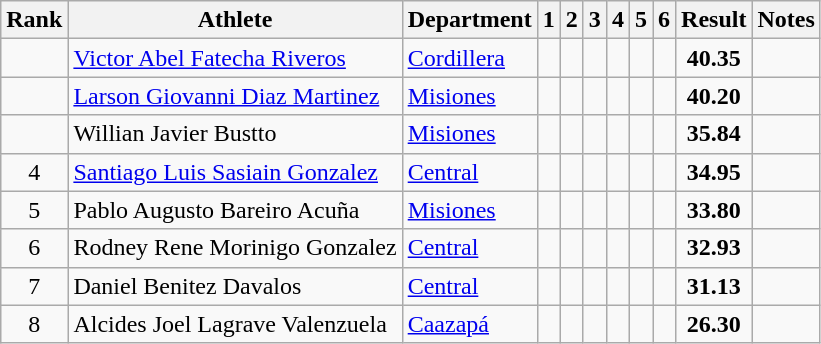<table class="sortable wikitable" style="text-align:center">
<tr>
<th>Rank</th>
<th>Athlete</th>
<th>Department</th>
<th>1</th>
<th>2</th>
<th>3</th>
<th>4</th>
<th>5</th>
<th>6</th>
<th>Result</th>
<th>Notes</th>
</tr>
<tr>
<td></td>
<td align="left"><a href='#'>Victor Abel Fatecha Riveros</a></td>
<td align="left"><a href='#'>Cordillera</a></td>
<td></td>
<td></td>
<td></td>
<td></td>
<td></td>
<td></td>
<td><strong>40.35</strong></td>
<td></td>
</tr>
<tr>
<td></td>
<td align="left"><a href='#'>Larson Giovanni Diaz Martinez</a></td>
<td align="left"><a href='#'>Misiones</a></td>
<td></td>
<td></td>
<td></td>
<td></td>
<td></td>
<td></td>
<td><strong>40.20</strong></td>
<td></td>
</tr>
<tr>
<td></td>
<td align="left">Willian Javier Bustto</td>
<td align="left"><a href='#'>Misiones</a></td>
<td></td>
<td></td>
<td></td>
<td></td>
<td></td>
<td></td>
<td><strong>35.84</strong></td>
<td></td>
</tr>
<tr>
<td>4</td>
<td align="left"><a href='#'>Santiago Luis Sasiain Gonzalez</a></td>
<td align="left"><a href='#'>Central</a></td>
<td></td>
<td></td>
<td></td>
<td></td>
<td></td>
<td></td>
<td><strong>34.95</strong></td>
<td></td>
</tr>
<tr>
<td>5</td>
<td align="left">Pablo Augusto Bareiro Acuña</td>
<td align="left"><a href='#'>Misiones</a></td>
<td></td>
<td></td>
<td></td>
<td></td>
<td></td>
<td></td>
<td><strong>33.80</strong></td>
<td></td>
</tr>
<tr>
<td>6</td>
<td align="left">Rodney Rene Morinigo Gonzalez</td>
<td align="left"><a href='#'>Central</a></td>
<td></td>
<td></td>
<td></td>
<td></td>
<td></td>
<td></td>
<td><strong>32.93</strong></td>
<td></td>
</tr>
<tr>
<td>7</td>
<td align="left">Daniel Benitez Davalos</td>
<td align="left"><a href='#'>Central</a></td>
<td></td>
<td></td>
<td></td>
<td></td>
<td></td>
<td></td>
<td><strong>31.13</strong></td>
<td></td>
</tr>
<tr>
<td>8</td>
<td align="left">Alcides Joel Lagrave Valenzuela</td>
<td align="left"><a href='#'>Caazapá</a></td>
<td></td>
<td></td>
<td></td>
<td></td>
<td></td>
<td></td>
<td><strong>26.30</strong></td>
<td></td>
</tr>
</table>
